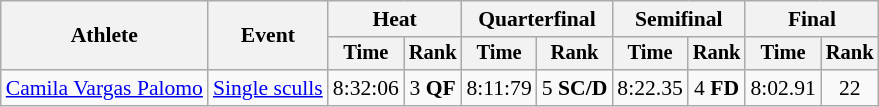<table class="wikitable" style="font-size:90%">
<tr>
<th rowspan="2">Athlete</th>
<th rowspan="2">Event</th>
<th colspan="2">Heat</th>
<th colspan="2">Quarterfinal</th>
<th colspan="2">Semifinal</th>
<th colspan="2">Final</th>
</tr>
<tr style="font-size:95%">
<th>Time</th>
<th>Rank</th>
<th>Time</th>
<th>Rank</th>
<th>Time</th>
<th>Rank</th>
<th>Time</th>
<th>Rank</th>
</tr>
<tr align=center>
<td align=left><a href='#'>Camila Vargas Palomo</a></td>
<td align=left><a href='#'>Single sculls</a></td>
<td>8:32:06</td>
<td>3 <strong>QF</strong></td>
<td>8:11:79</td>
<td>5 <strong>SC/D</strong></td>
<td>8:22.35</td>
<td>4 <strong>FD</strong></td>
<td>8:02.91</td>
<td>22</td>
</tr>
</table>
